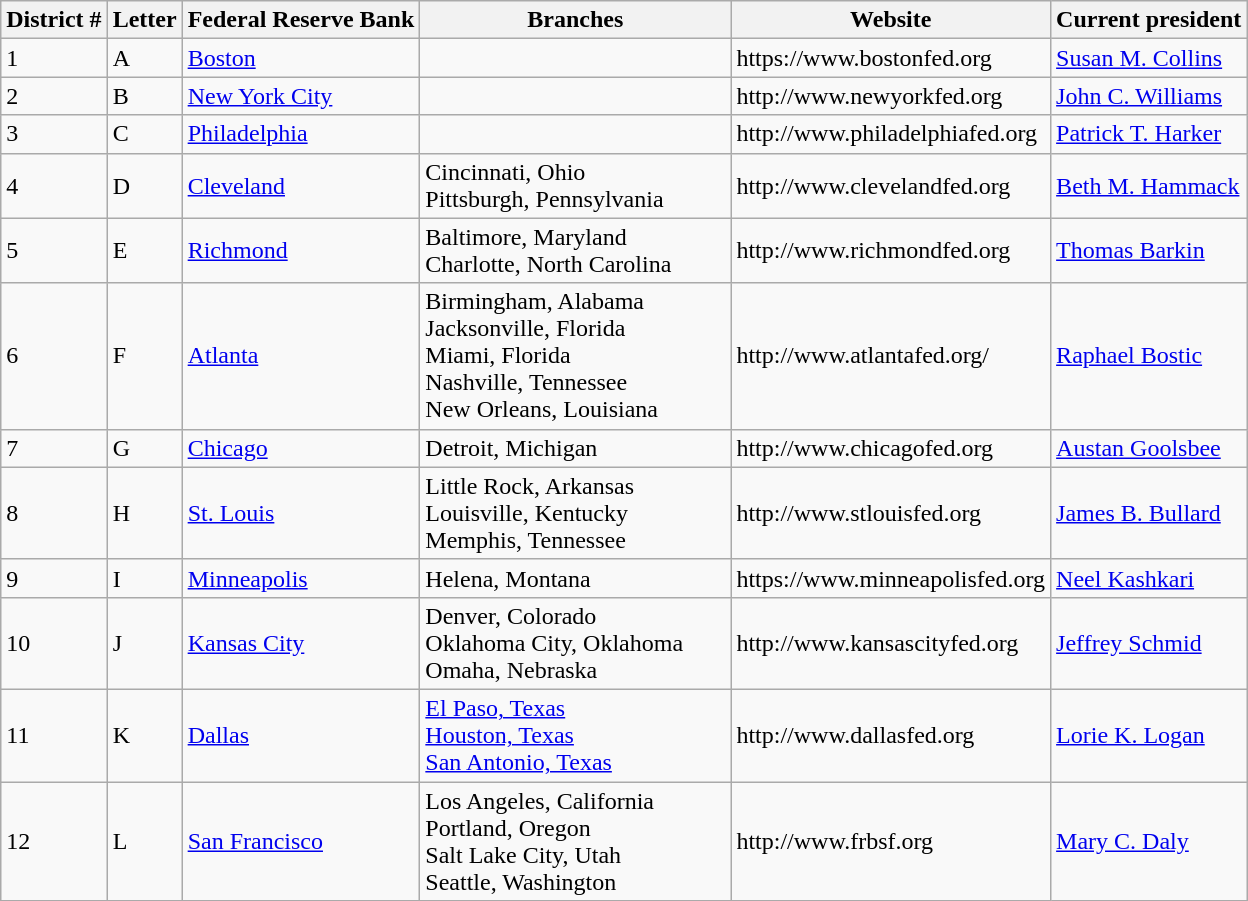<table class="wikitable sortable">
<tr>
<th>District #</th>
<th>Letter</th>
<th>Federal Reserve Bank</th>
<th width=200>Branches</th>
<th>Website</th>
<th>Current president</th>
</tr>
<tr>
<td>1</td>
<td>A</td>
<td><a href='#'>Boston</a></td>
<td> </td>
<td>https://www.bostonfed.org</td>
<td><a href='#'>Susan M. Collins</a></td>
</tr>
<tr>
<td>2</td>
<td>B</td>
<td><a href='#'>New York City</a></td>
<td> </td>
<td>http://www.newyorkfed.org</td>
<td><a href='#'>John C. Williams</a></td>
</tr>
<tr>
<td>3</td>
<td>C</td>
<td><a href='#'>Philadelphia</a></td>
<td> </td>
<td>http://www.philadelphiafed.org</td>
<td><a href='#'>Patrick T. Harker</a></td>
</tr>
<tr>
<td>4</td>
<td>D</td>
<td><a href='#'>Cleveland</a></td>
<td>Cincinnati, Ohio<br>Pittsburgh, Pennsylvania</td>
<td>http://www.clevelandfed.org</td>
<td><a href='#'>Beth M. Hammack</a></td>
</tr>
<tr>
<td>5</td>
<td>E</td>
<td><a href='#'>Richmond</a></td>
<td>Baltimore, Maryland<br>Charlotte, North Carolina</td>
<td>http://www.richmondfed.org</td>
<td><a href='#'>Thomas Barkin</a></td>
</tr>
<tr>
<td>6</td>
<td>F</td>
<td><a href='#'>Atlanta</a></td>
<td>Birmingham, Alabama<br>Jacksonville, Florida<br>Miami, Florida<br>Nashville, Tennessee<br>New Orleans, Louisiana</td>
<td>http://www.atlantafed.org/</td>
<td><a href='#'>Raphael Bostic</a></td>
</tr>
<tr>
<td>7</td>
<td>G</td>
<td><a href='#'>Chicago</a></td>
<td>Detroit, Michigan</td>
<td>http://www.chicagofed.org</td>
<td><a href='#'>Austan Goolsbee</a></td>
</tr>
<tr>
<td>8</td>
<td>H</td>
<td><a href='#'>St. Louis</a></td>
<td>Little Rock, Arkansas<br>Louisville, Kentucky<br>Memphis, Tennessee</td>
<td>http://www.stlouisfed.org</td>
<td><a href='#'>James B. Bullard</a></td>
</tr>
<tr>
<td>9</td>
<td>I</td>
<td><a href='#'>Minneapolis</a></td>
<td>Helena, Montana</td>
<td>https://www.minneapolisfed.org</td>
<td><a href='#'>Neel Kashkari</a></td>
</tr>
<tr>
<td>10</td>
<td>J</td>
<td><a href='#'>Kansas City</a></td>
<td>Denver, Colorado<br>Oklahoma City, Oklahoma<br>Omaha, Nebraska</td>
<td>http://www.kansascityfed.org</td>
<td><a href='#'>Jeffrey Schmid</a></td>
</tr>
<tr>
<td>11</td>
<td>K</td>
<td><a href='#'>Dallas</a></td>
<td><a href='#'>El Paso, Texas</a><br><a href='#'>Houston, Texas</a><br><a href='#'>San Antonio, Texas</a></td>
<td>http://www.dallasfed.org</td>
<td><a href='#'>Lorie K. Logan</a></td>
</tr>
<tr>
<td>12</td>
<td>L</td>
<td><a href='#'>San Francisco</a></td>
<td>Los Angeles, California<br>Portland, Oregon<br>Salt Lake City, Utah<br>Seattle, Washington</td>
<td>http://www.frbsf.org</td>
<td><a href='#'>Mary C. Daly</a></td>
</tr>
</table>
